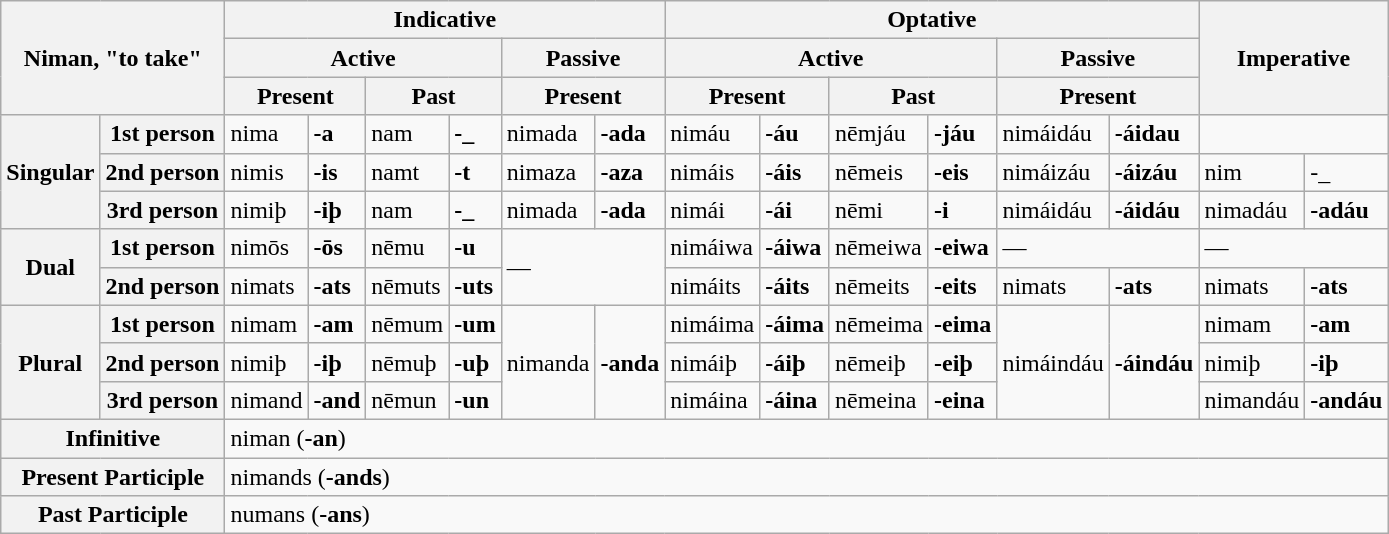<table class="wikitable mw-collapsible">
<tr>
<th colspan="2" rowspan="3">Niman, "to take"</th>
<th colspan="6">Indicative</th>
<th colspan="6">Optative</th>
<th colspan="2" rowspan="3">Imperative</th>
</tr>
<tr>
<th colspan="4">Active</th>
<th colspan="2">Passive</th>
<th colspan="4">Active</th>
<th colspan="2">Passive</th>
</tr>
<tr>
<th colspan="2">Present</th>
<th colspan="2">Past</th>
<th colspan="2">Present</th>
<th colspan="2">Present</th>
<th colspan="2">Past</th>
<th colspan="2">Present</th>
</tr>
<tr>
<th rowspan="3">Singular</th>
<th>1st person</th>
<td>nima</td>
<td><strong>-a</strong></td>
<td>nam</td>
<td><strong>-_</strong></td>
<td>nimada</td>
<td><strong>-ada</strong></td>
<td>nimáu</td>
<td><strong>-áu</strong></td>
<td>nēmjáu</td>
<td><strong>-jáu</strong></td>
<td>nimáidáu</td>
<td><strong>-áidau</strong></td>
<td colspan="2"></td>
</tr>
<tr>
<th>2nd person</th>
<td>nimis</td>
<td><strong>-is</strong></td>
<td>namt</td>
<td><strong>-t</strong></td>
<td>nimaza</td>
<td><strong>-aza</strong></td>
<td>nimáis</td>
<td><strong>-áis</strong></td>
<td>nēmeis</td>
<td><strong>-eis</strong></td>
<td>nimáizáu</td>
<td><strong>-áizáu</strong></td>
<td>nim</td>
<td>-_</td>
</tr>
<tr>
<th>3rd person</th>
<td>nimiþ</td>
<td><strong>-iþ</strong></td>
<td>nam</td>
<td><strong>-_</strong></td>
<td>nimada</td>
<td><strong>-ada</strong></td>
<td>nimái</td>
<td><strong>-ái</strong></td>
<td>nēmi</td>
<td><strong>-i</strong></td>
<td>nimáidáu</td>
<td><strong>-áidáu</strong></td>
<td>nimadáu</td>
<td><strong>-adáu</strong></td>
</tr>
<tr>
<th rowspan="2">Dual</th>
<th>1st person</th>
<td>nimōs</td>
<td><strong>-ōs</strong></td>
<td>nēmu</td>
<td><strong>-u</strong></td>
<td colspan="2" rowspan="2">—</td>
<td>nimáiwa</td>
<td><strong>-áiwa</strong></td>
<td>nēmeiwa</td>
<td><strong>-eiwa</strong></td>
<td colspan="2">—</td>
<td colspan="2">—</td>
</tr>
<tr>
<th>2nd person</th>
<td>nimats</td>
<td><strong>-ats</strong></td>
<td>nēmuts</td>
<td><strong>-uts</strong></td>
<td>nimáits</td>
<td><strong>-áits</strong></td>
<td>nēmeits</td>
<td><strong>-eits</strong></td>
<td>nimats</td>
<td><strong>-ats</strong></td>
<td>nimats</td>
<td><strong>-ats</strong></td>
</tr>
<tr>
<th rowspan="3">Plural</th>
<th>1st person</th>
<td>nimam</td>
<td><strong>-am</strong></td>
<td>nēmum</td>
<td><strong>-um</strong></td>
<td rowspan="3">nimanda</td>
<td rowspan="3"><strong>-anda</strong></td>
<td>nimáima</td>
<td><strong>-áima</strong></td>
<td>nēmeima</td>
<td><strong>-eima</strong></td>
<td rowspan="3">nimáindáu</td>
<td rowspan="3"><strong>-áindáu</strong></td>
<td>nimam</td>
<td><strong>-am</strong></td>
</tr>
<tr>
<th>2nd person</th>
<td>nimiþ</td>
<td><strong>-iþ</strong></td>
<td>nēmuþ</td>
<td><strong>-uþ</strong></td>
<td>nimáiþ</td>
<td><strong>-áiþ</strong></td>
<td>nēmeiþ</td>
<td><strong>-eiþ</strong></td>
<td>nimiþ</td>
<td><strong>-iþ</strong></td>
</tr>
<tr>
<th>3rd person</th>
<td>nimand</td>
<td><strong>-and</strong></td>
<td>nēmun</td>
<td><strong>-un</strong></td>
<td>nimáina</td>
<td><strong>-áina</strong></td>
<td>nēmeina</td>
<td><strong>-eina</strong></td>
<td>nimandáu</td>
<td><strong>-andáu</strong></td>
</tr>
<tr>
<th colspan="2">Infinitive</th>
<td colspan="14">niman (<strong>-an</strong>)</td>
</tr>
<tr>
<th colspan="2">Present Participle</th>
<td colspan="14">nimands (<strong>-ands</strong>)</td>
</tr>
<tr>
<th colspan="2">Past Participle</th>
<td colspan="14">numans (<strong>-ans</strong>)</td>
</tr>
</table>
